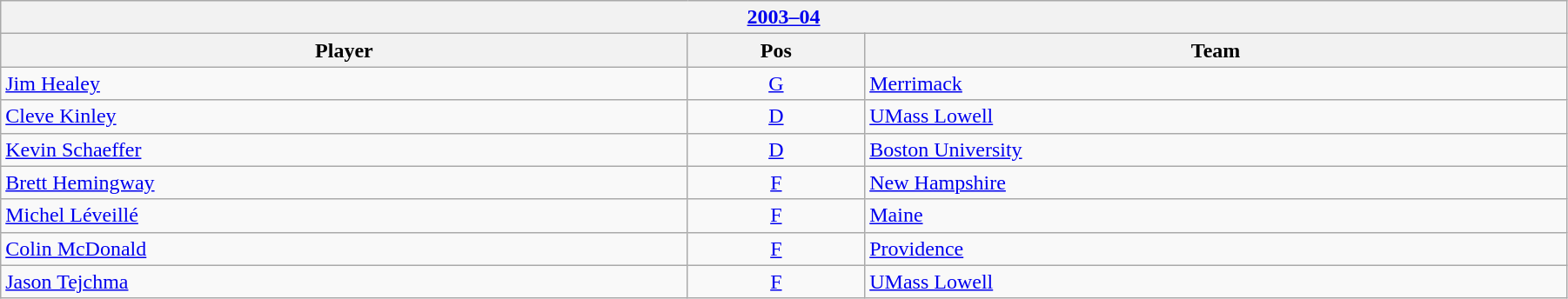<table class="wikitable" width=95%>
<tr>
<th colspan=3><a href='#'>2003–04</a></th>
</tr>
<tr>
<th>Player</th>
<th>Pos</th>
<th>Team</th>
</tr>
<tr>
<td><a href='#'>Jim Healey</a></td>
<td align=center><a href='#'>G</a></td>
<td><a href='#'>Merrimack</a></td>
</tr>
<tr>
<td><a href='#'>Cleve Kinley</a></td>
<td align=center><a href='#'>D</a></td>
<td><a href='#'>UMass Lowell</a></td>
</tr>
<tr>
<td><a href='#'>Kevin Schaeffer</a></td>
<td align=center><a href='#'>D</a></td>
<td><a href='#'>Boston University</a></td>
</tr>
<tr>
<td><a href='#'>Brett Hemingway</a></td>
<td align=center><a href='#'>F</a></td>
<td><a href='#'>New Hampshire</a></td>
</tr>
<tr>
<td><a href='#'>Michel Léveillé</a></td>
<td align=center><a href='#'>F</a></td>
<td><a href='#'>Maine</a></td>
</tr>
<tr>
<td><a href='#'>Colin McDonald</a></td>
<td align=center><a href='#'>F</a></td>
<td><a href='#'>Providence</a></td>
</tr>
<tr>
<td><a href='#'>Jason Tejchma</a></td>
<td align=center><a href='#'>F</a></td>
<td><a href='#'>UMass Lowell</a></td>
</tr>
</table>
